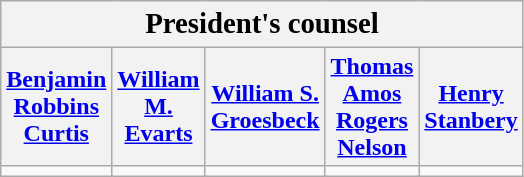<table class="wikitable">
<tr>
<th colspan="7" style="text-align:center; font-size:120%;">President's counsel</th>
</tr>
<tr>
<th scope="col" style="width:3em; font-size:100%;"><a href='#'>Benjamin Robbins Curtis</a><br></th>
<th scope="col" style="width:3em; font-size:100%;"><a href='#'>William M. Evarts</a></th>
<th scope="col" style="width:3em; font-size:100%;"><a href='#'>William S. Groesbeck</a><br></th>
<th scope="col" style="width:3em; font-size:100%;"><a href='#'>Thomas Amos Rogers Nelson</a><br></th>
<th scope="col" style="width:3em; font-size:100%;"><a href='#'>Henry Stanbery</a><br></th>
</tr>
<tr>
<td></td>
<td></td>
<td></td>
<td></td>
<td></td>
</tr>
</table>
